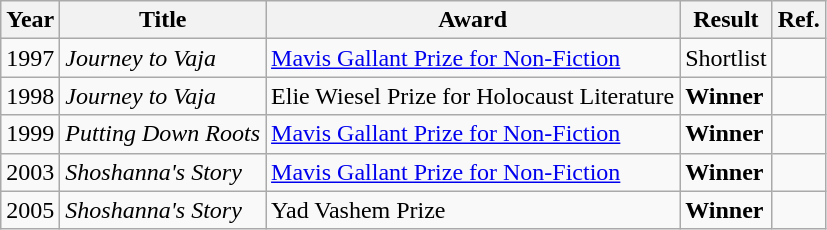<table class="wikitable sortable mw-collapsible">
<tr>
<th>Year</th>
<th>Title</th>
<th>Award</th>
<th>Result</th>
<th>Ref.</th>
</tr>
<tr>
<td>1997</td>
<td><em>Journey to Vaja</em></td>
<td><a href='#'>Mavis Gallant Prize for Non-Fiction</a></td>
<td>Shortlist</td>
<td></td>
</tr>
<tr>
<td>1998</td>
<td><em>Journey to Vaja</em></td>
<td>Elie Wiesel Prize for Holocaust Literature</td>
<td><strong>Winner</strong></td>
<td></td>
</tr>
<tr>
<td>1999</td>
<td><em>Putting Down Roots</em></td>
<td><a href='#'>Mavis Gallant Prize for Non-Fiction</a></td>
<td><strong>Winner</strong></td>
<td></td>
</tr>
<tr>
<td>2003</td>
<td><em>Shoshanna's Story</em></td>
<td><a href='#'>Mavis Gallant Prize for Non-Fiction</a></td>
<td><strong>Winner</strong></td>
<td></td>
</tr>
<tr>
<td>2005</td>
<td><em>Shoshanna's Story</em></td>
<td>Yad Vashem Prize</td>
<td><strong>Winner</strong></td>
<td></td>
</tr>
</table>
